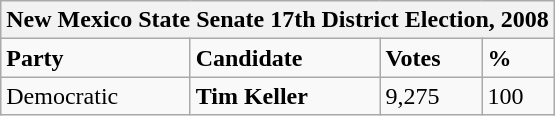<table class="wikitable">
<tr>
<th colspan="4">New Mexico State Senate 17th District Election, 2008</th>
</tr>
<tr>
<td><strong>Party</strong></td>
<td><strong>Candidate</strong></td>
<td><strong>Votes</strong></td>
<td><strong>%</strong></td>
</tr>
<tr>
<td>Democratic</td>
<td><strong>Tim Keller</strong></td>
<td>9,275</td>
<td>100</td>
</tr>
</table>
